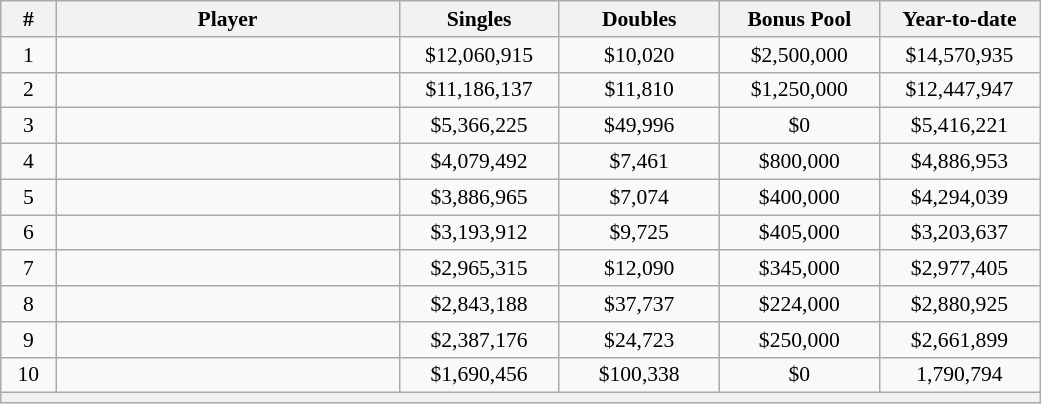<table class="sortable wikitable" style=text-align:center;font-size:90%>
<tr>
<th width=30>#</th>
<th width=222>Player</th>
<th width=100>Singles</th>
<th width=100>Doubles</th>
<th width=100>Bonus Pool</th>
<th width=100>Year-to-date</th>
</tr>
<tr>
<td>1</td>
<td align=left></td>
<td>$12,060,915</td>
<td>$10,020</td>
<td>$2,500,000</td>
<td>$14,570,935</td>
</tr>
<tr>
<td>2</td>
<td align=left></td>
<td>$11,186,137</td>
<td>$11,810</td>
<td>$1,250,000</td>
<td>$12,447,947</td>
</tr>
<tr>
<td>3</td>
<td align=left></td>
<td>$5,366,225</td>
<td>$49,996</td>
<td>$0</td>
<td>$5,416,221</td>
</tr>
<tr>
<td>4</td>
<td align=left></td>
<td>$4,079,492</td>
<td>$7,461</td>
<td>$800,000</td>
<td>$4,886,953</td>
</tr>
<tr>
<td>5</td>
<td align=left></td>
<td>$3,886,965</td>
<td>$7,074</td>
<td>$400,000</td>
<td>$4,294,039</td>
</tr>
<tr>
<td>6</td>
<td align=left></td>
<td>$3,193,912</td>
<td>$9,725</td>
<td>$405,000</td>
<td>$3,203,637</td>
</tr>
<tr>
<td>7</td>
<td align=left></td>
<td>$2,965,315</td>
<td>$12,090</td>
<td>$345,000</td>
<td>$2,977,405</td>
</tr>
<tr>
<td>8</td>
<td align=left></td>
<td>$2,843,188</td>
<td>$37,737</td>
<td>$224,000</td>
<td>$2,880,925</td>
</tr>
<tr>
<td>9</td>
<td align=left></td>
<td>$2,387,176</td>
<td>$24,723</td>
<td>$250,000</td>
<td>$2,661,899</td>
</tr>
<tr>
<td>10</td>
<td align=left></td>
<td>$1,690,456</td>
<td>$100,338</td>
<td>$0</td>
<td>1,790,794</td>
</tr>
<tr class=sortbottom>
<th colspan=6></th>
</tr>
</table>
